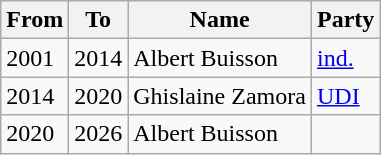<table class="wikitable">
<tr>
<th>From</th>
<th>To</th>
<th>Name</th>
<th>Party</th>
</tr>
<tr>
<td>2001</td>
<td>2014</td>
<td>Albert Buisson</td>
<td><a href='#'>ind.</a></td>
</tr>
<tr>
<td>2014</td>
<td>2020</td>
<td>Ghislaine Zamora</td>
<td><a href='#'>UDI</a></td>
</tr>
<tr>
<td>2020</td>
<td>2026</td>
<td>Albert Buisson</td>
<td></td>
</tr>
</table>
